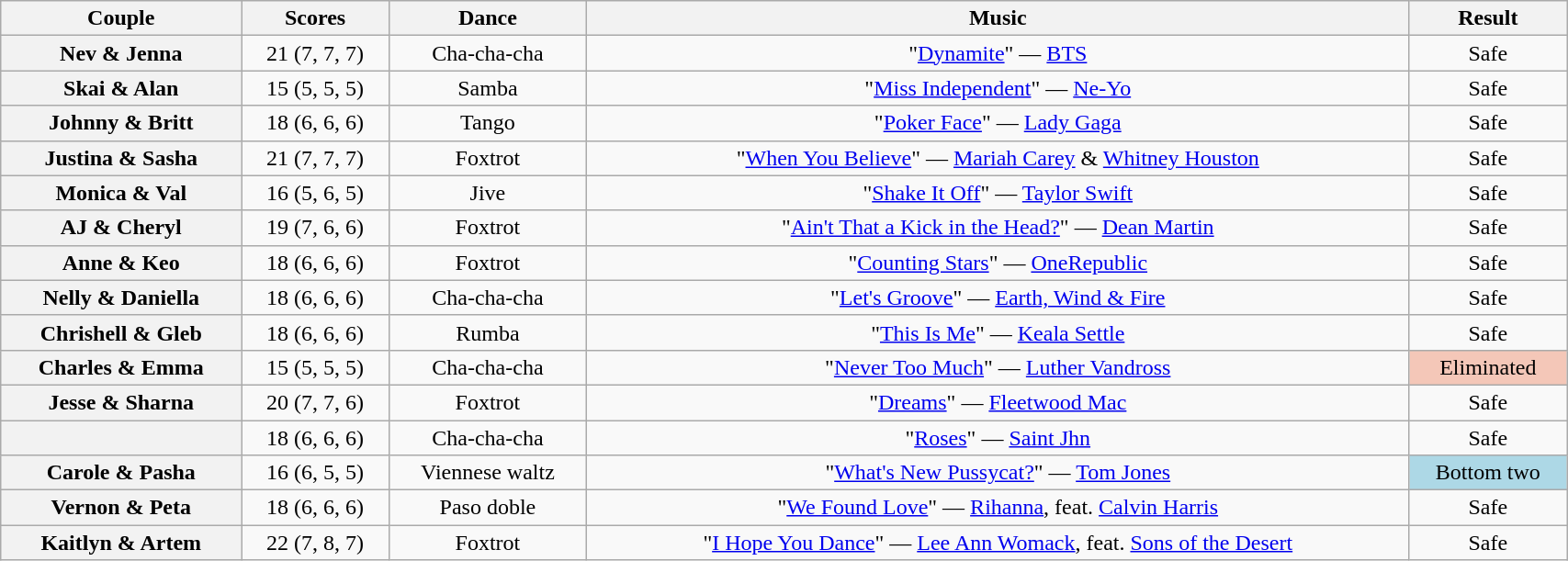<table class="wikitable sortable" style="text-align:center; width: 90%">
<tr>
<th scope="col">Couple</th>
<th scope="col">Scores</th>
<th scope="col" class="unsortable">Dance</th>
<th scope="col" class="unsortable">Music</th>
<th scope="col" class="unsortable">Result</th>
</tr>
<tr>
<th scope="row">Nev & Jenna</th>
<td>21 (7, 7, 7)</td>
<td>Cha-cha-cha</td>
<td>"<a href='#'>Dynamite</a>" — <a href='#'>BTS</a></td>
<td>Safe</td>
</tr>
<tr>
<th scope="row">Skai & Alan</th>
<td>15 (5, 5, 5)</td>
<td>Samba</td>
<td>"<a href='#'>Miss Independent</a>" — <a href='#'>Ne-Yo</a></td>
<td>Safe</td>
</tr>
<tr>
<th scope="row">Johnny & Britt</th>
<td>18 (6, 6, 6)</td>
<td>Tango</td>
<td>"<a href='#'>Poker Face</a>" — <a href='#'>Lady Gaga</a></td>
<td>Safe</td>
</tr>
<tr>
<th scope="row">Justina & Sasha</th>
<td>21 (7, 7, 7)</td>
<td>Foxtrot</td>
<td>"<a href='#'>When You Believe</a>" — <a href='#'>Mariah Carey</a> & <a href='#'>Whitney Houston</a></td>
<td>Safe</td>
</tr>
<tr>
<th scope="row">Monica & Val</th>
<td>16 (5, 6, 5)</td>
<td>Jive</td>
<td>"<a href='#'>Shake It Off</a>" — <a href='#'>Taylor Swift</a></td>
<td>Safe</td>
</tr>
<tr>
<th scope="row">AJ & Cheryl</th>
<td>19 (7, 6, 6)</td>
<td>Foxtrot</td>
<td>"<a href='#'>Ain't That a Kick in the Head?</a>" — <a href='#'>Dean Martin</a></td>
<td>Safe</td>
</tr>
<tr>
<th scope="row">Anne & Keo</th>
<td>18 (6, 6, 6)</td>
<td>Foxtrot</td>
<td>"<a href='#'>Counting Stars</a>" — <a href='#'>OneRepublic</a></td>
<td>Safe</td>
</tr>
<tr>
<th scope="row">Nelly & Daniella</th>
<td>18 (6, 6, 6)</td>
<td>Cha-cha-cha</td>
<td>"<a href='#'>Let's Groove</a>" — <a href='#'>Earth, Wind & Fire</a></td>
<td>Safe</td>
</tr>
<tr>
<th scope="row">Chrishell & Gleb</th>
<td>18 (6, 6, 6)</td>
<td>Rumba</td>
<td>"<a href='#'>This Is Me</a>" — <a href='#'>Keala Settle</a></td>
<td>Safe</td>
</tr>
<tr>
<th scope="row">Charles & Emma</th>
<td>15 (5, 5, 5)</td>
<td>Cha-cha-cha</td>
<td>"<a href='#'>Never Too Much</a>" — <a href='#'>Luther Vandross</a></td>
<td bgcolor=f4c7b8>Eliminated</td>
</tr>
<tr>
<th scope="row">Jesse & Sharna</th>
<td>20 (7, 7, 6)</td>
<td>Foxtrot</td>
<td>"<a href='#'>Dreams</a>" — <a href='#'>Fleetwood Mac</a></td>
<td>Safe</td>
</tr>
<tr>
<th scope="row"></th>
<td>18 (6, 6, 6)</td>
<td>Cha-cha-cha</td>
<td>"<a href='#'>Roses</a>" — <a href='#'>Saint Jhn</a></td>
<td>Safe</td>
</tr>
<tr>
<th scope="row">Carole & Pasha</th>
<td>16 (6, 5, 5)</td>
<td>Viennese waltz</td>
<td>"<a href='#'>What's New Pussycat?</a>" — <a href='#'>Tom Jones</a></td>
<td bgcolor=lightblue>Bottom two</td>
</tr>
<tr>
<th scope="row">Vernon & Peta</th>
<td>18 (6, 6, 6)</td>
<td>Paso doble</td>
<td>"<a href='#'>We Found Love</a>" — <a href='#'>Rihanna</a>, feat. <a href='#'>Calvin Harris</a></td>
<td>Safe</td>
</tr>
<tr>
<th scope="row">Kaitlyn & Artem</th>
<td>22 (7, 8, 7)</td>
<td>Foxtrot</td>
<td>"<a href='#'>I Hope You Dance</a>" — <a href='#'>Lee Ann Womack</a>, feat. <a href='#'>Sons of the Desert</a></td>
<td>Safe</td>
</tr>
</table>
